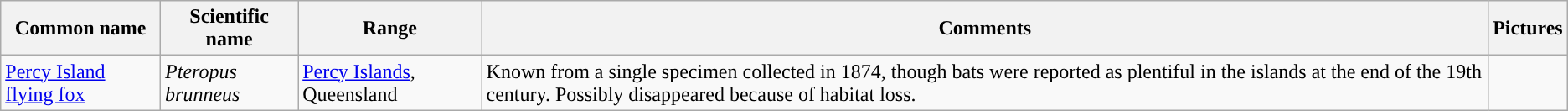<table class="wikitable">
<tr>
<th>Common name</th>
<th>Scientific name</th>
<th>Range</th>
<th class="unsortable">Comments</th>
<th class="unsortable">Pictures</th>
</tr>
<tr>
<td><a href='#'>Percy Island flying fox</a></td>
<td><em>Pteropus brunneus</em></td>
<td><a href='#'>Percy Islands</a>, Queensland</td>
<td>Known from a single specimen collected in 1874, though bats were reported as plentiful in the islands at the end of the 19th century. Possibly disappeared because of habitat loss.</td>
<td></td>
</tr>
</table>
